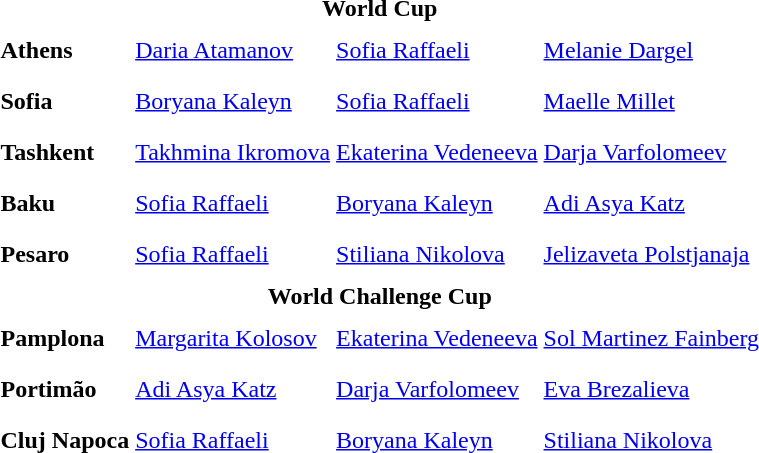<table>
<tr>
<td colspan="4" style="text-align:center;"><strong>World Cup</strong></td>
</tr>
<tr>
<th scope=row style="text-align:left">Athens</th>
<td style="height:30px;"> <a href='#'>Daria Atamanov</a></td>
<td style="height:30px;"> <a href='#'>Sofia Raffaeli</a></td>
<td style="height:30px;"> <a href='#'>Melanie Dargel</a></td>
</tr>
<tr>
<th scope=row style="text-align:left">Sofia</th>
<td style="height:30px;"> <a href='#'>Boryana Kaleyn</a></td>
<td style="height:30px;"> <a href='#'>Sofia Raffaeli</a></td>
<td style="height:30px;"> <a href='#'>Maelle Millet</a></td>
</tr>
<tr>
<th scope=row style="text-align:left">Tashkent</th>
<td style="height:30px;"> <a href='#'>Takhmina Ikromova</a></td>
<td style="height:30px;"> <a href='#'>Ekaterina Vedeneeva</a></td>
<td style="height:30px;"> <a href='#'>Darja Varfolomeev</a></td>
</tr>
<tr>
<th scope=row style="text-align:left">Baku</th>
<td style="height:30px;"> <a href='#'>Sofia Raffaeli</a></td>
<td style="height:30px;"> <a href='#'>Boryana Kaleyn</a></td>
<td style="height:30px;"> <a href='#'>Adi Asya Katz</a></td>
</tr>
<tr>
<th scope=row style="text-align:left">Pesaro</th>
<td style="height:30px;"> <a href='#'>Sofia Raffaeli</a></td>
<td style="height:30px;"> <a href='#'>Stiliana Nikolova</a></td>
<td style="height:30px;"> <a href='#'>Jelizaveta Polstjanaja</a></td>
</tr>
<tr>
<td colspan="4" style="text-align:center;"><strong>World Challenge Cup</strong></td>
</tr>
<tr>
<th scope=row style="text-align:left">Pamplona</th>
<td style="height:30px;"> <a href='#'>Margarita Kolosov</a></td>
<td style="height:30px;"> <a href='#'>Ekaterina Vedeneeva</a></td>
<td style="height:30px;"> <a href='#'>Sol Martinez Fainberg</a></td>
</tr>
<tr>
<th scope=row style="text-align:left">Portimão</th>
<td style="height:30px;"> <a href='#'>Adi Asya Katz</a></td>
<td style="height:30px;"> <a href='#'>Darja Varfolomeev</a></td>
<td style="height:30px;"> <a href='#'>Eva Brezalieva</a></td>
</tr>
<tr>
<th scope=row style="text-align:left">Cluj Napoca</th>
<td style="height:30px;"> <a href='#'>Sofia Raffaeli</a></td>
<td style="height:30px;"> <a href='#'>Boryana Kaleyn</a></td>
<td style="height:30px;"> <a href='#'>Stiliana Nikolova</a></td>
</tr>
<tr>
</tr>
</table>
